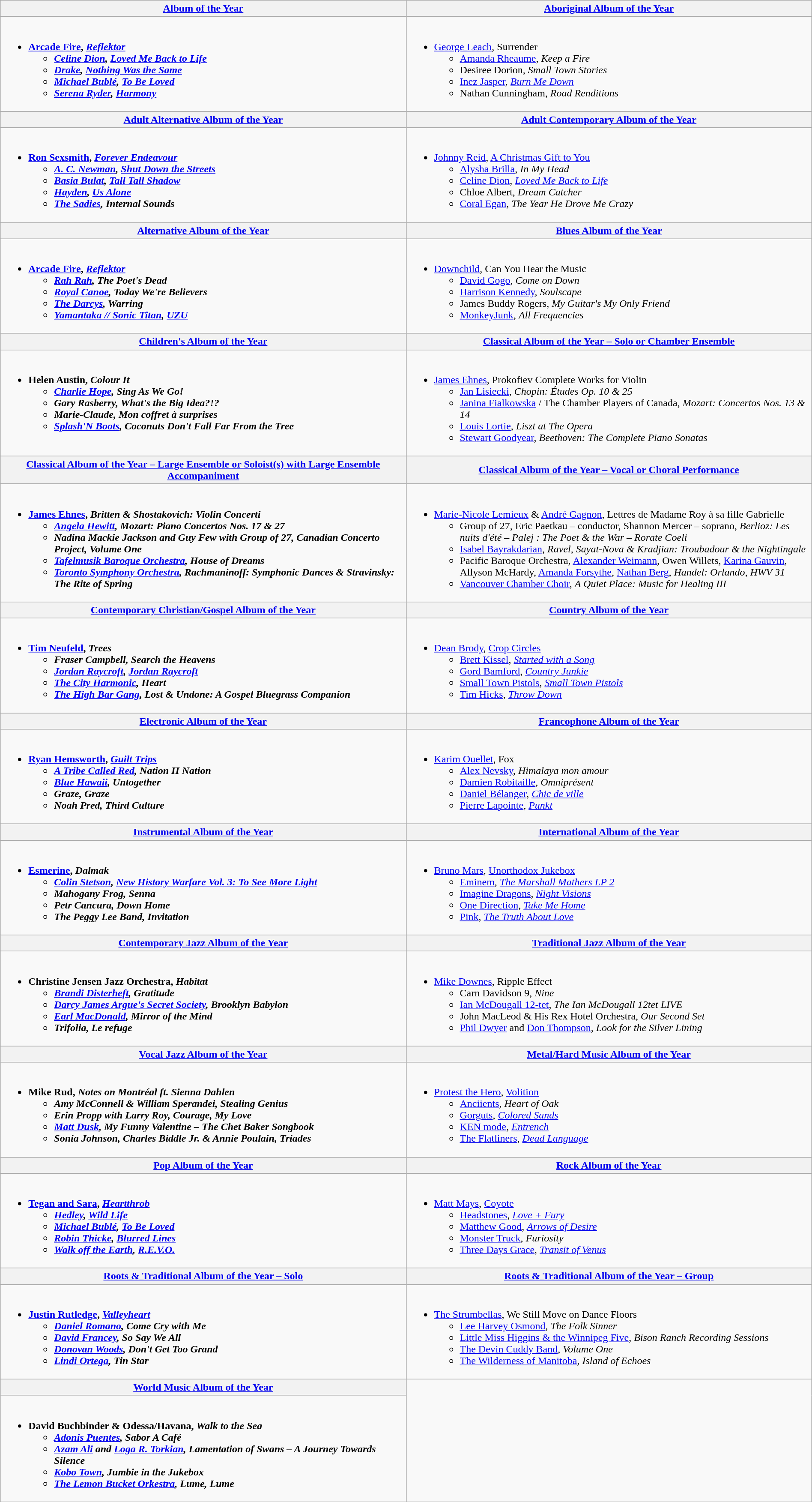<table class=wikitable style="width:100%">
<tr>
<th style="width:50%"><a href='#'>Album of the Year</a></th>
<th style="width:50%"><a href='#'>Aboriginal Album of the Year</a></th>
</tr>
<tr>
<td valign="top"><br><ul><li> <strong><a href='#'>Arcade Fire</a>, <em><a href='#'>Reflektor</a><strong><em><ul><li><a href='#'>Celine Dion</a>, </em><a href='#'>Loved Me Back to Life</a><em></li><li><a href='#'>Drake</a>, </em><a href='#'>Nothing Was the Same</a><em></li><li><a href='#'>Michael Bublé</a>, </em><a href='#'>To Be Loved</a><em></li><li><a href='#'>Serena Ryder</a>, </em><a href='#'>Harmony</a><em></li></ul></li></ul></td>
<td valign="top"><br><ul><li> </strong><a href='#'>George Leach</a>, </em>Surrender</em></strong><ul><li><a href='#'>Amanda Rheaume</a>, <em>Keep a Fire</em></li><li>Desiree Dorion, <em>Small Town Stories</em></li><li><a href='#'>Inez Jasper</a>, <em><a href='#'>Burn Me Down</a></em></li><li>Nathan Cunningham, <em>Road Renditions</em></li></ul></li></ul></td>
</tr>
<tr>
<th style="width:50%"><a href='#'>Adult Alternative Album of the Year</a></th>
<th style="width:50%"><a href='#'>Adult Contemporary Album of the Year</a></th>
</tr>
<tr>
<td valign="top"><br><ul><li> <strong><a href='#'>Ron Sexsmith</a>, <em><a href='#'>Forever Endeavour</a><strong><em><ul><li><a href='#'>A. C. Newman</a>, </em><a href='#'>Shut Down the Streets</a><em></li><li><a href='#'>Basia Bulat</a>, </em><a href='#'>Tall Tall Shadow</a><em></li><li><a href='#'>Hayden</a>, </em><a href='#'>Us Alone</a><em></li><li><a href='#'>The Sadies</a>, </em>Internal Sounds<em></li></ul></li></ul></td>
<td valign="top"><br><ul><li> </strong><a href='#'>Johnny Reid</a>, </em><a href='#'>A Christmas Gift to You</a></em></strong><ul><li><a href='#'>Alysha Brilla</a>, <em>In My Head</em></li><li><a href='#'>Celine Dion</a>, <em><a href='#'>Loved Me Back to Life</a></em></li><li>Chloe Albert, <em>Dream Catcher</em></li><li><a href='#'>Coral Egan</a>, <em>The Year He Drove Me Crazy</em></li></ul></li></ul></td>
</tr>
<tr>
<th style="width:50%"><a href='#'>Alternative Album of the Year</a></th>
<th style="width:50%"><a href='#'>Blues Album of the Year</a></th>
</tr>
<tr>
<td valign="top"><br><ul><li> <strong><a href='#'>Arcade Fire</a>, <em><a href='#'>Reflektor</a><strong><em><ul><li><a href='#'>Rah Rah</a>, </em>The Poet's Dead<em></li><li><a href='#'>Royal Canoe</a>, </em>Today We're Believers<em></li><li><a href='#'>The Darcys</a>, </em>Warring<em></li><li><a href='#'>Yamantaka // Sonic Titan</a>, </em><a href='#'>UZU</a><em></li></ul></li></ul></td>
<td valign="top"><br><ul><li> </strong><a href='#'>Downchild</a>, </em>Can You Hear the Music</em></strong><ul><li><a href='#'>David Gogo</a>, <em>Come on Down</em></li><li><a href='#'>Harrison Kennedy</a>, <em>Soulscape</em></li><li>James Buddy Rogers, <em>My Guitar's My Only Friend</em></li><li><a href='#'>MonkeyJunk</a>, <em>All Frequencies</em></li></ul></li></ul></td>
</tr>
<tr>
<th style="width:50%"><a href='#'>Children's Album of the Year</a></th>
<th style="width:50%"><a href='#'>Classical Album of the Year – Solo or Chamber Ensemble</a></th>
</tr>
<tr>
<td valign="top"><br><ul><li> <strong>Helen Austin, <em>Colour It<strong><em><ul><li><a href='#'>Charlie Hope</a>, </em>Sing As We Go!<em></li><li>Gary Rasberry, </em>What's the Big Idea?!?<em></li><li>Marie-Claude, </em>Mon coffret à surprises<em></li><li><a href='#'>Splash'N Boots</a>, </em>Coconuts Don't Fall Far From the Tree<em></li></ul></li></ul></td>
<td valign="top"><br><ul><li> </strong><a href='#'>James Ehnes</a>, </em>Prokofiev Complete Works for Violin</em></strong><ul><li><a href='#'>Jan Lisiecki</a>, <em>Chopin: Études Op. 10 & 25</em></li><li><a href='#'>Janina Fialkowska</a> / The Chamber Players of Canada, <em>Mozart: Concertos Nos. 13 & 14</em></li><li><a href='#'>Louis Lortie</a>, <em>Liszt at The Opera</em></li><li><a href='#'>Stewart Goodyear</a>, <em>Beethoven: The Complete Piano Sonatas</em></li></ul></li></ul></td>
</tr>
<tr>
<th style="width:50%"><a href='#'>Classical Album of the Year – Large Ensemble or Soloist(s) with Large Ensemble Accompaniment</a></th>
<th style="width:50%"><a href='#'>Classical Album of the Year – Vocal or Choral Performance</a></th>
</tr>
<tr>
<td valign="top"><br><ul><li> <strong><a href='#'>James Ehnes</a>, <em>Britten & Shostakovich: Violin Concerti<strong><em><ul><li><a href='#'>Angela Hewitt</a>, </em>Mozart: Piano Concertos Nos. 17 & 27<em></li><li>Nadina Mackie Jackson and Guy Few with Group of 27, </em>Canadian Concerto Project, Volume One<em></li><li><a href='#'>Tafelmusik Baroque Orchestra</a>, </em>House of Dreams<em></li><li><a href='#'>Toronto Symphony Orchestra</a>, </em>Rachmaninoff: Symphonic Dances & Stravinsky: The Rite of Spring<em></li></ul></li></ul></td>
<td valign="top"><br><ul><li> </strong><a href='#'>Marie-Nicole Lemieux</a> & <a href='#'>André Gagnon</a>, </em>Lettres de Madame Roy à sa fille Gabrielle</em></strong><ul><li>Group of 27, Eric Paetkau – conductor, Shannon Mercer – soprano, <em>Berlioz: Les nuits d'été – Palej : The Poet & the War – Rorate Coeli</em></li><li><a href='#'>Isabel Bayrakdarian</a>, <em>Ravel, Sayat-Nova & Kradjian: Troubadour & the Nightingale</em></li><li>Pacific Baroque Orchestra, <a href='#'>Alexander Weimann</a>, Owen Willets, <a href='#'>Karina Gauvin</a>, Allyson McHardy, <a href='#'>Amanda Forsythe</a>, <a href='#'>Nathan Berg</a>, <em>Handel: Orlando, HWV 31</em></li><li><a href='#'>Vancouver Chamber Choir</a>, <em>A Quiet Place: Music for Healing III</em></li></ul></li></ul></td>
</tr>
<tr>
<th style="width:50%"><a href='#'>Contemporary Christian/Gospel Album of the Year</a></th>
<th style="width:50%"><a href='#'>Country Album of the Year</a></th>
</tr>
<tr>
<td valign="top"><br><ul><li> <strong><a href='#'>Tim Neufeld</a>, <em>Trees<strong><em><ul><li>Fraser Campbell, </em>Search the Heavens<em></li><li><a href='#'>Jordan Raycroft</a>, </em><a href='#'>Jordan Raycroft</a><em></li><li><a href='#'>The City Harmonic</a>, </em>Heart<em></li><li><a href='#'>The High Bar Gang</a>, </em>Lost & Undone: A Gospel Bluegrass Companion<em></li></ul></li></ul></td>
<td valign="top"><br><ul><li> </strong><a href='#'>Dean Brody</a>, </em><a href='#'>Crop Circles</a></em></strong><ul><li><a href='#'>Brett Kissel</a>, <em><a href='#'>Started with a Song</a></em></li><li><a href='#'>Gord Bamford</a>, <em><a href='#'>Country Junkie</a></em></li><li><a href='#'>Small Town Pistols</a>, <em><a href='#'>Small Town Pistols</a></em></li><li><a href='#'>Tim Hicks</a>, <em><a href='#'>Throw Down</a></em></li></ul></li></ul></td>
</tr>
<tr>
<th style="width:50%"><a href='#'>Electronic Album of the Year</a></th>
<th style="width:50%"><a href='#'>Francophone Album of the Year</a></th>
</tr>
<tr>
<td valign="top"><br><ul><li> <strong><a href='#'>Ryan Hemsworth</a>, <em><a href='#'>Guilt Trips</a><strong><em><ul><li><a href='#'>A Tribe Called Red</a>, </em>Nation II Nation<em></li><li><a href='#'>Blue Hawaii</a>, </em>Untogether<em></li><li>Graze, </em>Graze<em></li><li>Noah Pred, </em>Third Culture<em></li></ul></li></ul></td>
<td valign="top"><br><ul><li> </strong><a href='#'>Karim Ouellet</a>, </em>Fox</em></strong><ul><li><a href='#'>Alex Nevsky</a>, <em>Himalaya mon amour</em></li><li><a href='#'>Damien Robitaille</a>, <em>Omniprésent</em></li><li><a href='#'>Daniel Bélanger</a>, <em><a href='#'>Chic de ville</a></em></li><li><a href='#'>Pierre Lapointe</a>, <em><a href='#'>Punkt</a></em></li></ul></li></ul></td>
</tr>
<tr>
<th style="width:50%"><a href='#'>Instrumental Album of the Year</a></th>
<th style="width:50%"><a href='#'>International Album of the Year</a></th>
</tr>
<tr>
<td valign="top"><br><ul><li> <strong><a href='#'>Esmerine</a>, <em>Dalmak<strong><em><ul><li><a href='#'>Colin Stetson</a>, </em><a href='#'>New History Warfare Vol. 3: To See More Light</a><em></li><li>Mahogany Frog, </em>Senna<em></li><li>Petr Cancura, </em>Down Home<em></li><li>The Peggy Lee Band, </em>Invitation<em></li></ul></li></ul></td>
<td valign="top"><br><ul><li> </strong><a href='#'>Bruno Mars</a>, </em><a href='#'>Unorthodox Jukebox</a></em></strong><ul><li><a href='#'>Eminem</a>, <em><a href='#'>The Marshall Mathers LP 2</a></em></li><li><a href='#'>Imagine Dragons</a>, <em><a href='#'>Night Visions</a></em></li><li><a href='#'>One Direction</a>, <em><a href='#'>Take Me Home</a></em></li><li><a href='#'>Pink</a>, <em><a href='#'>The Truth About Love</a></em></li></ul></li></ul></td>
</tr>
<tr>
<th style="width:50%"><a href='#'>Contemporary Jazz Album of the Year</a></th>
<th style="width:50%"><a href='#'>Traditional Jazz Album of the Year</a></th>
</tr>
<tr>
<td valign="top"><br><ul><li> <strong>Christine Jensen Jazz Orchestra, <em>Habitat<strong><em><ul><li><a href='#'>Brandi Disterheft</a>, </em>Gratitude<em></li><li><a href='#'>Darcy James Argue's Secret Society</a>, </em>Brooklyn Babylon<em></li><li><a href='#'>Earl MacDonald</a>, </em>Mirror of the Mind<em></li><li>Trifolia, </em>Le refuge<em></li></ul></li></ul></td>
<td valign="top"><br><ul><li> </strong><a href='#'>Mike Downes</a>, </em>Ripple Effect</em></strong><ul><li>Carn Davidson 9, <em>Nine</em></li><li><a href='#'>Ian McDougall 12-tet</a>, <em>The Ian McDougall 12tet LIVE</em></li><li>John MacLeod & His Rex Hotel Orchestra, <em>Our Second Set</em></li><li><a href='#'>Phil Dwyer</a> and <a href='#'>Don Thompson</a>, <em>Look for the Silver Lining</em></li></ul></li></ul></td>
</tr>
<tr>
<th style="width:50%"><a href='#'>Vocal Jazz Album of the Year</a></th>
<th style="width:50%"><a href='#'>Metal/Hard Music Album of the Year</a></th>
</tr>
<tr>
<td valign="top"><br><ul><li> <strong>Mike Rud, <em>Notes on Montréal ft. Sienna Dahlen<strong><em><ul><li>Amy McConnell & William Sperandei, </em>Stealing Genius<em></li><li>Erin Propp with Larry Roy, </em>Courage, My Love<em></li><li><a href='#'>Matt Dusk</a>, </em>My Funny Valentine – The Chet Baker Songbook<em></li><li>Sonia Johnson, Charles Biddle Jr. & Annie Poulain, </em>Triades<em></li></ul></li></ul></td>
<td valign="top"><br><ul><li> </strong><a href='#'>Protest the Hero</a>, </em><a href='#'>Volition</a></em></strong><ul><li><a href='#'>Anciients</a>, <em>Heart of Oak</em></li><li><a href='#'>Gorguts</a>, <em><a href='#'>Colored Sands</a></em></li><li><a href='#'>KEN mode</a>, <em><a href='#'>Entrench</a></em></li><li><a href='#'>The Flatliners</a>, <em><a href='#'>Dead Language</a></em></li></ul></li></ul></td>
</tr>
<tr>
<th style="width:50%"><a href='#'>Pop Album of the Year</a></th>
<th style="width:50%"><a href='#'>Rock Album of the Year</a></th>
</tr>
<tr>
<td valign="top"><br><ul><li> <strong><a href='#'>Tegan and Sara</a>, <em><a href='#'>Heartthrob</a><strong><em><ul><li><a href='#'>Hedley</a>, </em><a href='#'>Wild Life</a><em></li><li><a href='#'>Michael Bublé</a>, </em><a href='#'>To Be Loved</a><em></li><li><a href='#'>Robin Thicke</a>, </em><a href='#'>Blurred Lines</a><em></li><li><a href='#'>Walk off the Earth</a>, </em><a href='#'>R.E.V.O.</a><em></li></ul></li></ul></td>
<td valign="top"><br><ul><li> </strong><a href='#'>Matt Mays</a>, </em><a href='#'>Coyote</a></em></strong><ul><li><a href='#'>Headstones</a>, <em><a href='#'>Love + Fury</a></em></li><li><a href='#'>Matthew Good</a>, <em><a href='#'>Arrows of Desire</a></em></li><li><a href='#'>Monster Truck</a>, <em>Furiosity</em></li><li><a href='#'>Three Days Grace</a>, <em><a href='#'>Transit of Venus</a></em></li></ul></li></ul></td>
</tr>
<tr>
<th style="width:50%"><a href='#'>Roots & Traditional Album of the Year – Solo</a></th>
<th style="width:50%"><a href='#'>Roots & Traditional Album of the Year – Group</a></th>
</tr>
<tr>
<td valign="top"><br><ul><li> <strong><a href='#'>Justin Rutledge</a>, <em><a href='#'>Valleyheart</a><strong><em><ul><li><a href='#'>Daniel Romano</a>, </em>Come Cry with Me<em></li><li><a href='#'>David Francey</a>, </em>So Say We All<em></li><li><a href='#'>Donovan Woods</a>, </em>Don't Get Too Grand<em></li><li><a href='#'>Lindi Ortega</a>, </em>Tin Star<em></li></ul></li></ul></td>
<td valign="top"><br><ul><li> </strong><a href='#'>The Strumbellas</a>, </em>We Still Move on Dance Floors</em></strong><ul><li><a href='#'>Lee Harvey Osmond</a>, <em>The Folk Sinner</em></li><li><a href='#'>Little Miss Higgins & the Winnipeg Five</a>, <em>Bison Ranch Recording Sessions</em></li><li><a href='#'>The Devin Cuddy Band</a>, <em>Volume One</em></li><li><a href='#'>The Wilderness of Manitoba</a>, <em>Island of Echoes</em></li></ul></li></ul></td>
</tr>
<tr>
<th style="width:50%"><a href='#'>World Music Album of the Year</a></th>
</tr>
<tr>
<td valign="top"><br><ul><li> <strong>David Buchbinder & Odessa/Havana, <em>Walk to the Sea<strong><em><ul><li><a href='#'>Adonis Puentes</a>, </em>Sabor A Café<em></li><li><a href='#'>Azam Ali</a> and <a href='#'>Loga R. Torkian</a>, </em>Lamentation of Swans – A Journey Towards Silence<em></li><li><a href='#'>Kobo Town</a>, </em>Jumbie in the Jukebox<em></li><li><a href='#'>The Lemon Bucket Orkestra</a>, </em>Lume, Lume<em></li></ul></li></ul></td>
</tr>
</table>
